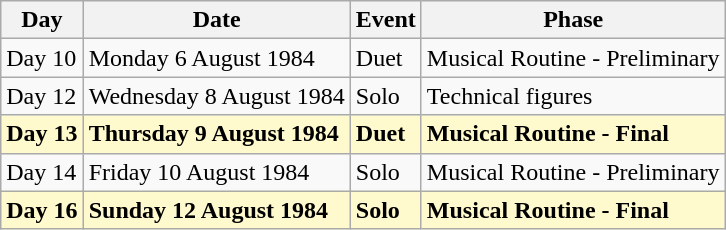<table class=wikitable>
<tr>
<th>Day</th>
<th>Date</th>
<th>Event</th>
<th>Phase</th>
</tr>
<tr>
<td>Day 10</td>
<td>Monday 6 August 1984</td>
<td>Duet</td>
<td>Musical Routine - Preliminary</td>
</tr>
<tr>
<td>Day 12</td>
<td>Wednesday 8 August 1984</td>
<td>Solo</td>
<td>Technical figures</td>
</tr>
<tr style=background:lemonchiffon>
<td><strong>Day 13</strong></td>
<td><strong>Thursday 9 August 1984</strong></td>
<td><strong>Duet</strong></td>
<td><strong>Musical Routine - Final</strong></td>
</tr>
<tr>
<td>Day 14</td>
<td>Friday 10 August 1984</td>
<td>Solo</td>
<td>Musical Routine - Preliminary</td>
</tr>
<tr style=background:lemonchiffon>
<td><strong>Day 16</strong></td>
<td><strong>Sunday 12 August 1984</strong></td>
<td><strong>Solo</strong></td>
<td><strong>Musical Routine - Final</strong></td>
</tr>
</table>
